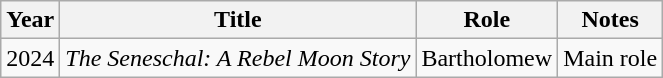<table class="wikitable sortable">
<tr>
<th>Year</th>
<th>Title</th>
<th>Role</th>
<th class="unsortable">Notes</th>
</tr>
<tr>
<td>2024</td>
<td><em>The Seneschal: A Rebel Moon Story</em></td>
<td>Bartholomew</td>
<td>Main role</td>
</tr>
</table>
